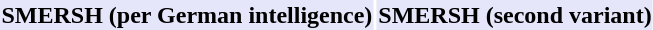<table>
<tr>
<th scope=col style="background:lavender">SMERSH (per German intelligence)</th>
<th scope=col style="background:lavender">SMERSH (second variant)</th>
</tr>
<tr style="vertical-align:top">
<td style="padding:0 1em"><br>


















</td>
<td style="padding:0 1em"><br>













</td>
</tr>
</table>
